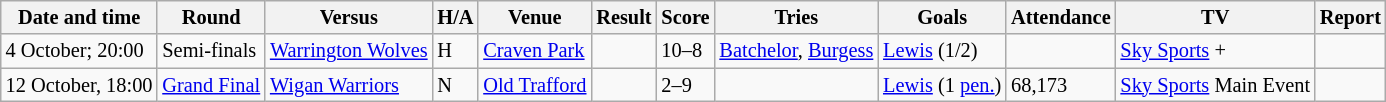<table class="wikitable" style="font-size:85%;">
<tr>
<th>Date and time</th>
<th>Round</th>
<th>Versus</th>
<th>H/A</th>
<th>Venue</th>
<th>Result</th>
<th>Score</th>
<th>Tries</th>
<th>Goals</th>
<th>Attendance</th>
<th>TV</th>
<th>Report</th>
</tr>
<tr>
<td>4 October; 20:00</td>
<td>Semi-finals</td>
<td> <a href='#'>Warrington Wolves</a></td>
<td>H</td>
<td><a href='#'>Craven Park</a></td>
<td></td>
<td>10–8</td>
<td><a href='#'>Batchelor</a>, <a href='#'>Burgess</a></td>
<td><a href='#'>Lewis</a> (1/2)</td>
<td></td>
<td><a href='#'>Sky Sports</a> +</td>
<td></td>
</tr>
<tr>
<td>12 October, 18:00</td>
<td><a href='#'>Grand Final</a></td>
<td> <a href='#'>Wigan Warriors</a></td>
<td>N</td>
<td><a href='#'>Old Trafford</a></td>
<td></td>
<td>2–9</td>
<td></td>
<td><a href='#'>Lewis</a> (1 <a href='#'>pen.</a>)</td>
<td>68,173</td>
<td><a href='#'>Sky Sports</a> Main Event</td>
<td></td>
</tr>
</table>
